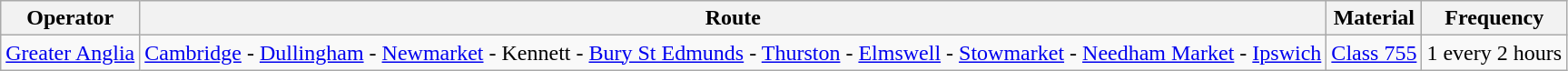<table class="wikitable vatop">
<tr>
<th>Operator</th>
<th>Route</th>
<th>Material</th>
<th>Frequency</th>
</tr>
<tr>
<td><a href='#'>Greater Anglia</a></td>
<td><a href='#'>Cambridge</a> - <a href='#'>Dullingham</a> - <a href='#'>Newmarket</a> - Kennett - <a href='#'>Bury St Edmunds</a> - <a href='#'>Thurston</a> - <a href='#'>Elmswell</a> - <a href='#'>Stowmarket</a> - <a href='#'>Needham Market</a> - <a href='#'>Ipswich</a></td>
<td><a href='#'>Class 755</a></td>
<td>1 every 2 hours</td>
</tr>
</table>
